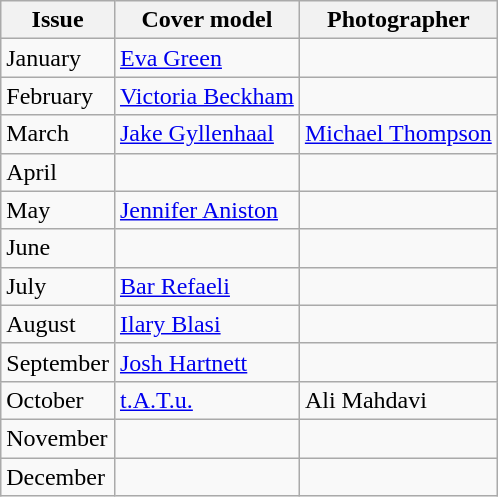<table class="sortable wikitable">
<tr>
<th>Issue</th>
<th>Cover model</th>
<th>Photographer</th>
</tr>
<tr>
<td>January</td>
<td><a href='#'>Eva Green</a></td>
<td></td>
</tr>
<tr>
<td>February</td>
<td><a href='#'>Victoria Beckham</a></td>
<td></td>
</tr>
<tr>
<td>March</td>
<td><a href='#'>Jake Gyllenhaal</a></td>
<td><a href='#'>Michael Thompson</a></td>
</tr>
<tr>
<td>April</td>
<td></td>
<td></td>
</tr>
<tr>
<td>May</td>
<td><a href='#'>Jennifer Aniston</a></td>
<td></td>
</tr>
<tr>
<td>June</td>
<td></td>
<td></td>
</tr>
<tr>
<td>July</td>
<td><a href='#'>Bar Refaeli</a></td>
<td></td>
</tr>
<tr>
<td>August</td>
<td><a href='#'>Ilary Blasi</a></td>
<td></td>
</tr>
<tr>
<td>September</td>
<td><a href='#'>Josh Hartnett</a></td>
<td></td>
</tr>
<tr>
<td>October</td>
<td><a href='#'>t.A.T.u.</a></td>
<td>Ali Mahdavi</td>
</tr>
<tr>
<td>November</td>
<td></td>
<td></td>
</tr>
<tr>
<td>December</td>
<td></td>
<td></td>
</tr>
</table>
